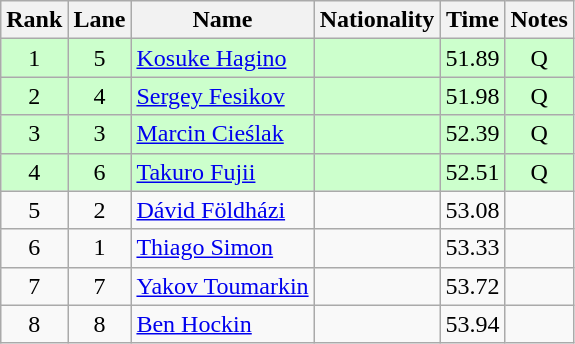<table class="wikitable sortable" style="text-align:center">
<tr>
<th>Rank</th>
<th>Lane</th>
<th>Name</th>
<th>Nationality</th>
<th>Time</th>
<th>Notes</th>
</tr>
<tr bgcolor=ccffcc>
<td>1</td>
<td>5</td>
<td align=left><a href='#'>Kosuke Hagino</a></td>
<td align=left></td>
<td>51.89</td>
<td>Q</td>
</tr>
<tr bgcolor=ccffcc>
<td>2</td>
<td>4</td>
<td align=left><a href='#'>Sergey Fesikov</a></td>
<td align=left></td>
<td>51.98</td>
<td>Q</td>
</tr>
<tr bgcolor=ccffcc>
<td>3</td>
<td>3</td>
<td align=left><a href='#'>Marcin Cieślak</a></td>
<td align=left></td>
<td>52.39</td>
<td>Q</td>
</tr>
<tr bgcolor=ccffcc>
<td>4</td>
<td>6</td>
<td align=left><a href='#'>Takuro Fujii</a></td>
<td align=left></td>
<td>52.51</td>
<td>Q</td>
</tr>
<tr>
<td>5</td>
<td>2</td>
<td align=left><a href='#'>Dávid Földházi</a></td>
<td align=left></td>
<td>53.08</td>
<td></td>
</tr>
<tr>
<td>6</td>
<td>1</td>
<td align=left><a href='#'>Thiago Simon</a></td>
<td align=left></td>
<td>53.33</td>
<td></td>
</tr>
<tr>
<td>7</td>
<td>7</td>
<td align=left><a href='#'>Yakov Toumarkin</a></td>
<td align=left></td>
<td>53.72</td>
<td></td>
</tr>
<tr>
<td>8</td>
<td>8</td>
<td align=left><a href='#'>Ben Hockin</a></td>
<td align=left></td>
<td>53.94</td>
<td></td>
</tr>
</table>
